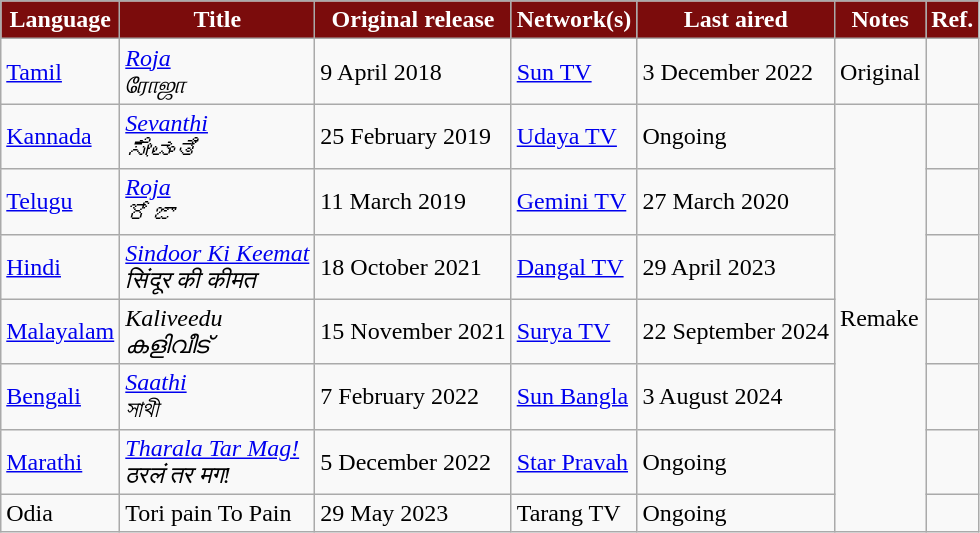<table class="wikitable" style="margin-right:0;">
<tr style="color:white">
<th style="background:#7b0c0c; ">Language</th>
<th style="background:#7b0c0c; ">Title</th>
<th style="background:#7b0c0c; ">Original release</th>
<th style="background:#7b0c0c; ">Network(s)</th>
<th style="background:#7b0c0c; ">Last aired</th>
<th style="background:#7b0c0c; ">Notes</th>
<th style="background:#7b0c0c; ">Ref.</th>
</tr>
<tr>
<td><a href='#'>Tamil</a></td>
<td><em><a href='#'>Roja</a></em> <br> <em>ரோஜா</em></td>
<td>9 April 2018</td>
<td><a href='#'>Sun TV</a></td>
<td>3 December 2022</td>
<td>Original</td>
<td></td>
</tr>
<tr>
<td><a href='#'>Kannada</a></td>
<td><em><a href='#'>Sevanthi</a></em> <br> <em>ಸೇವಂತಿ</em></td>
<td>25 February 2019</td>
<td><a href='#'>Udaya TV</a></td>
<td>Ongoing</td>
<td rowspan="8">Remake</td>
<td></td>
</tr>
<tr>
<td><a href='#'>Telugu</a></td>
<td><em><a href='#'>Roja</a></em> <br> <em>రోజా</em></td>
<td>11 March 2019</td>
<td><a href='#'>Gemini TV</a></td>
<td>27 March 2020</td>
<td></td>
</tr>
<tr>
<td><a href='#'>Hindi</a></td>
<td><em><a href='#'>Sindoor Ki Keemat</a></em> <br> <em>सिंदूर की कीमत</em></td>
<td>18 October 2021</td>
<td><a href='#'>Dangal TV</a></td>
<td>29 April 2023</td>
<td></td>
</tr>
<tr>
<td><a href='#'>Malayalam</a></td>
<td><em>Kaliveedu</em> <br> <em>കളിവീട്</em></td>
<td>15 November 2021</td>
<td><a href='#'>Surya TV</a></td>
<td>22 September 2024</td>
<td></td>
</tr>
<tr>
<td><a href='#'>Bengali</a></td>
<td><em><a href='#'>Saathi</a></em> <br> <em>সাথী</em></td>
<td>7 February 2022</td>
<td><a href='#'>Sun Bangla</a></td>
<td>3 August 2024</td>
<td></td>
</tr>
<tr>
<td><a href='#'>Marathi</a></td>
<td><em><a href='#'>Tharala Tar Mag!</a></em> <br> <em>ठरलं तर मग!</em></td>
<td>5 December 2022</td>
<td><a href='#'>Star Pravah</a></td>
<td>Ongoing</td>
<td></td>
</tr>
<tr>
<td>Odia</td>
<td>Tori pain To Pain</td>
<td>29 May 2023</td>
<td>Tarang TV</td>
<td>Ongoing</td>
<td></td>
</tr>
</table>
